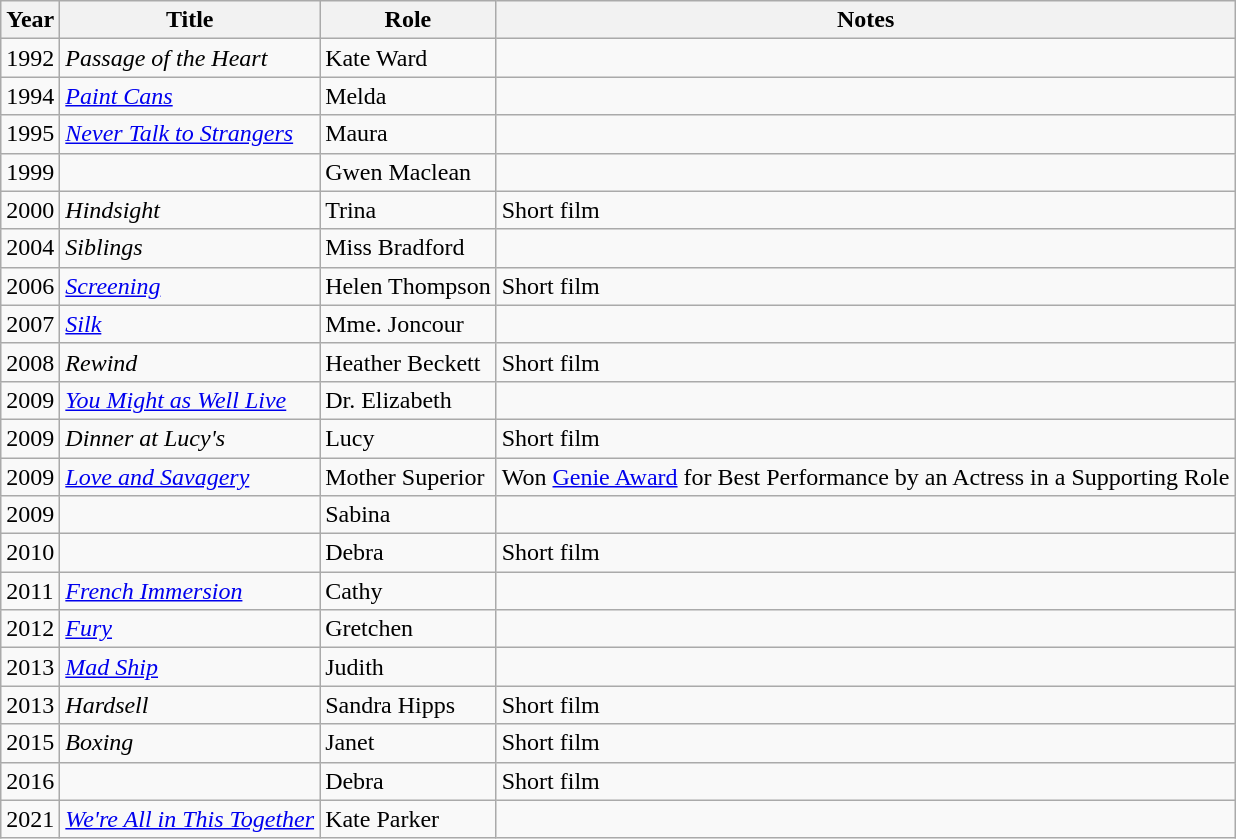<table class="wikitable sortable">
<tr>
<th>Year</th>
<th>Title</th>
<th>Role</th>
<th class="unsortable">Notes</th>
</tr>
<tr>
<td>1992</td>
<td><em>Passage of the Heart</em></td>
<td>Kate Ward</td>
<td></td>
</tr>
<tr>
<td>1994</td>
<td><em><a href='#'>Paint Cans</a></em></td>
<td>Melda</td>
<td></td>
</tr>
<tr>
<td>1995</td>
<td><em><a href='#'>Never Talk to Strangers</a></em></td>
<td>Maura</td>
<td></td>
</tr>
<tr>
<td>1999</td>
<td><em></em></td>
<td>Gwen Maclean</td>
<td></td>
</tr>
<tr>
<td>2000</td>
<td><em>Hindsight</em></td>
<td>Trina</td>
<td>Short film</td>
</tr>
<tr>
<td>2004</td>
<td><em>Siblings</em></td>
<td>Miss Bradford</td>
<td></td>
</tr>
<tr>
<td>2006</td>
<td><em><a href='#'>Screening</a></em></td>
<td>Helen Thompson</td>
<td>Short film</td>
</tr>
<tr>
<td>2007</td>
<td><em><a href='#'>Silk</a></em></td>
<td>Mme. Joncour</td>
<td></td>
</tr>
<tr>
<td>2008</td>
<td><em>Rewind</em></td>
<td>Heather Beckett</td>
<td>Short film</td>
</tr>
<tr>
<td>2009</td>
<td><em><a href='#'>You Might as Well Live</a></em></td>
<td>Dr. Elizabeth</td>
<td></td>
</tr>
<tr>
<td>2009</td>
<td><em>Dinner at Lucy's</em></td>
<td>Lucy</td>
<td>Short film</td>
</tr>
<tr>
<td>2009</td>
<td><em><a href='#'>Love and Savagery</a></em></td>
<td>Mother Superior</td>
<td>Won  <a href='#'>Genie Award</a> for Best Performance by an Actress in a Supporting Role</td>
</tr>
<tr>
<td>2009</td>
<td><em></em></td>
<td>Sabina</td>
<td></td>
</tr>
<tr>
<td>2010</td>
<td><em></em></td>
<td>Debra</td>
<td>Short film</td>
</tr>
<tr>
<td>2011</td>
<td><em><a href='#'>French Immersion</a></em></td>
<td>Cathy</td>
<td></td>
</tr>
<tr>
<td>2012</td>
<td><em><a href='#'>Fury</a></em></td>
<td>Gretchen</td>
<td></td>
</tr>
<tr>
<td>2013</td>
<td><em><a href='#'>Mad Ship</a></em></td>
<td>Judith</td>
<td></td>
</tr>
<tr>
<td>2013</td>
<td><em>Hardsell</em></td>
<td>Sandra Hipps</td>
<td>Short film</td>
</tr>
<tr>
<td>2015</td>
<td><em>Boxing</em></td>
<td>Janet</td>
<td>Short film</td>
</tr>
<tr>
<td>2016</td>
<td><em></em></td>
<td>Debra</td>
<td>Short film</td>
</tr>
<tr>
<td>2021</td>
<td><em><a href='#'>We're All in This Together</a></em></td>
<td>Kate Parker</td>
<td></td>
</tr>
</table>
